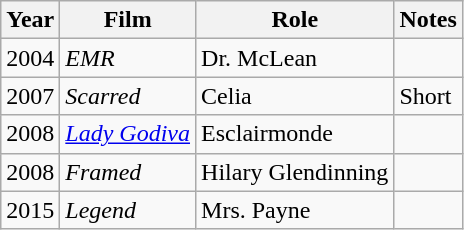<table class="wikitable sortable">
<tr>
<th>Year</th>
<th>Film</th>
<th>Role</th>
<th class="unsortable">Notes</th>
</tr>
<tr>
<td>2004</td>
<td><em>EMR</em></td>
<td>Dr. McLean</td>
<td></td>
</tr>
<tr>
<td>2007</td>
<td><em>Scarred</em></td>
<td>Celia</td>
<td>Short</td>
</tr>
<tr>
<td>2008</td>
<td><em><a href='#'>Lady Godiva</a></em></td>
<td>Esclairmonde</td>
<td></td>
</tr>
<tr>
<td>2008</td>
<td><em>Framed</em></td>
<td>Hilary Glendinning</td>
<td></td>
</tr>
<tr>
<td>2015</td>
<td><em>Legend</em></td>
<td>Mrs. Payne</td>
<td></td>
</tr>
</table>
